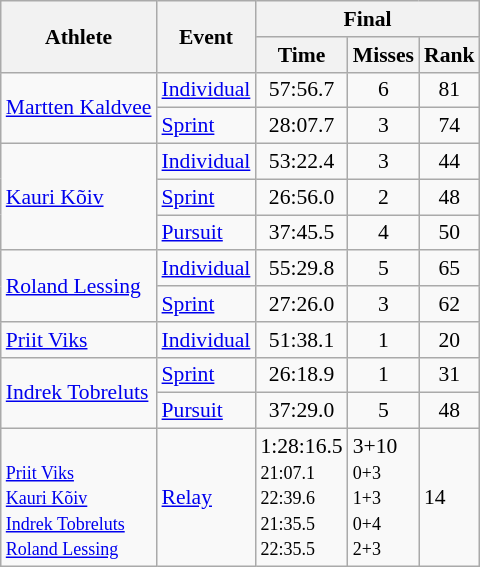<table class="wikitable" style="font-size:90%">
<tr>
<th rowspan="2">Athlete</th>
<th rowspan="2">Event</th>
<th colspan="3">Final</th>
</tr>
<tr>
<th>Time</th>
<th>Misses</th>
<th>Rank</th>
</tr>
<tr align=center>
<td align=left rowspan=2><a href='#'>Martten Kaldvee</a></td>
<td align=left><a href='#'>Individual</a></td>
<td>57:56.7</td>
<td>6</td>
<td>81</td>
</tr>
<tr align=center>
<td align=left><a href='#'>Sprint</a></td>
<td>28:07.7</td>
<td>3</td>
<td>74</td>
</tr>
<tr align=center>
<td align=left rowspan=3><a href='#'>Kauri Kõiv</a></td>
<td align=left><a href='#'>Individual</a></td>
<td>53:22.4</td>
<td>3</td>
<td>44</td>
</tr>
<tr align=center>
<td align=left><a href='#'>Sprint</a></td>
<td>26:56.0</td>
<td>2</td>
<td>48</td>
</tr>
<tr align=center>
<td align=left><a href='#'>Pursuit</a></td>
<td>37:45.5</td>
<td>4</td>
<td>50</td>
</tr>
<tr align=center>
<td align=left rowspan=2><a href='#'>Roland Lessing</a></td>
<td align=left><a href='#'>Individual</a></td>
<td>55:29.8</td>
<td>5</td>
<td>65</td>
</tr>
<tr align=center>
<td align=left><a href='#'>Sprint</a></td>
<td>27:26.0</td>
<td>3</td>
<td>62</td>
</tr>
<tr align=center>
<td align=left><a href='#'>Priit Viks</a></td>
<td align=left><a href='#'>Individual</a></td>
<td>51:38.1</td>
<td>1</td>
<td>20</td>
</tr>
<tr align=center>
<td align=left rowspan=2><a href='#'>Indrek Tobreluts</a></td>
<td align=left><a href='#'>Sprint</a></td>
<td>26:18.9</td>
<td>1</td>
<td>31</td>
</tr>
<tr align=center>
<td align=left><a href='#'>Pursuit</a></td>
<td>37:29.0</td>
<td>5</td>
<td>48</td>
</tr>
<tr -align=center>
<td><small><br><a href='#'>Priit Viks</a><br><a href='#'>Kauri Kõiv</a><br><a href='#'>Indrek Tobreluts</a><br><a href='#'>Roland Lessing</a></small></td>
<td align=left><a href='#'>Relay</a></td>
<td>1:28:16.5 <small><br> 21:07.1 <br> 22:39.6 <br> 21:35.5 <br> 22:35.5</small></td>
<td>3+10 <small><br> 0+3 <br> 1+3 <br> 0+4 <br> 2+3</small></td>
<td>14</td>
</tr>
</table>
